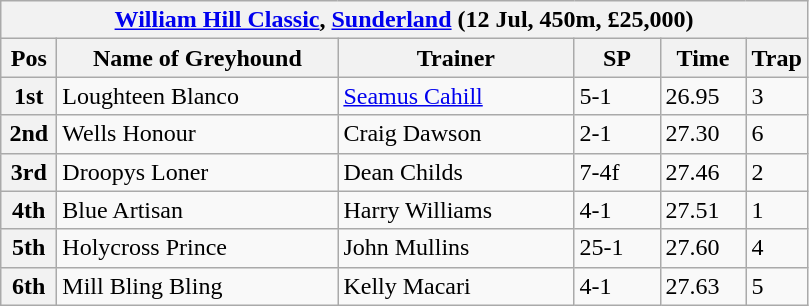<table class="wikitable">
<tr>
<th colspan="6"><a href='#'>William Hill Classic</a>, <a href='#'>Sunderland</a> (12 Jul, 450m, £25,000)</th>
</tr>
<tr>
<th width=30>Pos</th>
<th width=180>Name of Greyhound</th>
<th width=150>Trainer</th>
<th width=50>SP</th>
<th width=50>Time</th>
<th width=30>Trap</th>
</tr>
<tr>
<th>1st</th>
<td>Loughteen Blanco</td>
<td><a href='#'>Seamus Cahill</a></td>
<td>5-1</td>
<td>26.95</td>
<td>3</td>
</tr>
<tr>
<th>2nd</th>
<td>Wells Honour</td>
<td>Craig Dawson</td>
<td>2-1</td>
<td>27.30</td>
<td>6</td>
</tr>
<tr>
<th>3rd</th>
<td>Droopys Loner</td>
<td>Dean Childs</td>
<td>7-4f</td>
<td>27.46</td>
<td>2</td>
</tr>
<tr>
<th>4th</th>
<td>Blue Artisan</td>
<td>Harry Williams</td>
<td>4-1</td>
<td>27.51</td>
<td>1</td>
</tr>
<tr>
<th>5th</th>
<td>Holycross Prince</td>
<td>John Mullins</td>
<td>25-1</td>
<td>27.60</td>
<td>4</td>
</tr>
<tr>
<th>6th</th>
<td>Mill Bling Bling</td>
<td>Kelly Macari</td>
<td>4-1</td>
<td>27.63</td>
<td>5</td>
</tr>
</table>
